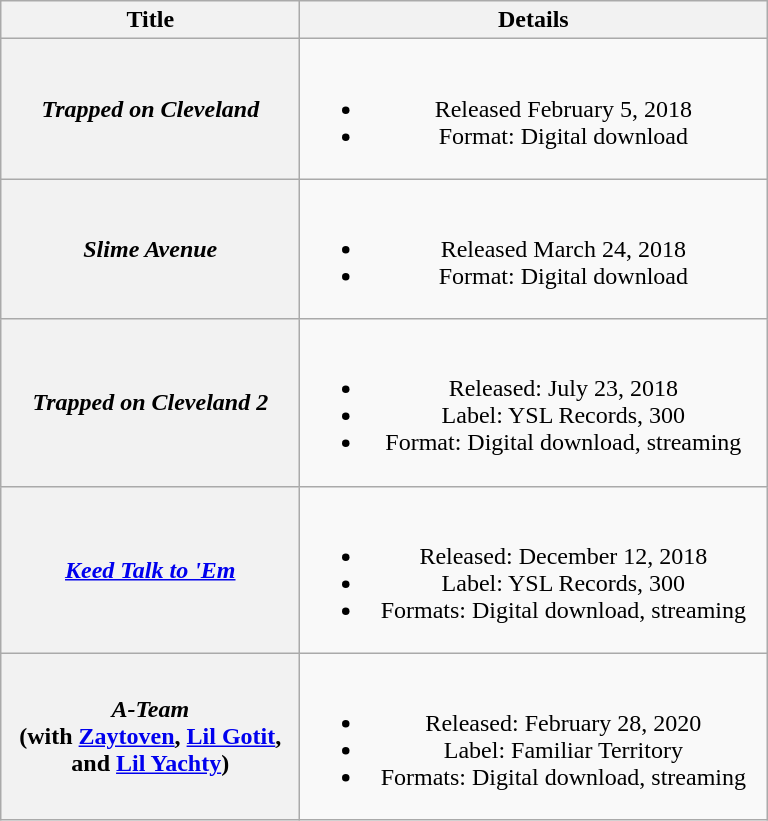<table class="wikitable plainrowheaders" style="text-align: center;">
<tr>
<th scope="col" style="width:12em;">Title</th>
<th scope="col" style="width:19em;">Details</th>
</tr>
<tr>
<th scope="row"><em>Trapped on Cleveland</em></th>
<td><br><ul><li>Released February 5, 2018</li><li>Format: Digital download</li></ul></td>
</tr>
<tr>
<th scope="row"><em>Slime Avenue</em></th>
<td><br><ul><li>Released March 24, 2018</li><li>Format: Digital download</li></ul></td>
</tr>
<tr>
<th scope="row"><em>Trapped on Cleveland 2</em></th>
<td><br><ul><li>Released: July 23, 2018</li><li>Label: YSL Records, 300</li><li>Format: Digital download, streaming</li></ul></td>
</tr>
<tr>
<th scope="row"><em><a href='#'>Keed Talk to 'Em</a></em> <br></th>
<td><br><ul><li>Released: December 12, 2018</li><li>Label: YSL Records, 300</li><li>Formats: Digital download, streaming</li></ul></td>
</tr>
<tr>
<th scope="row"><em>A-Team</em><br><span>(with <a href='#'>Zaytoven</a>, <a href='#'>Lil Gotit</a>, and <a href='#'>Lil Yachty</a>)</span></th>
<td><br><ul><li>Released: February 28, 2020</li><li>Label: Familiar Territory</li><li>Formats: Digital download, streaming</li></ul></td>
</tr>
</table>
